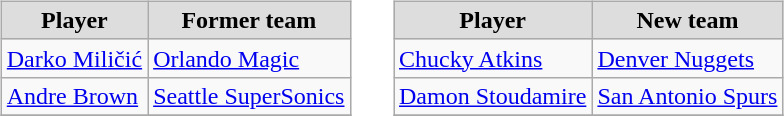<table cellspacing="10">
<tr>
<td valign="top"><br><table class="wikitable">
<tr align="center"  bgcolor="#dddddd">
<td><strong>Player</strong></td>
<td><strong>Former team</strong></td>
</tr>
<tr>
<td><a href='#'>Darko Miličić</a></td>
<td><a href='#'>Orlando Magic</a></td>
</tr>
<tr>
<td><a href='#'>Andre Brown</a></td>
<td><a href='#'>Seattle SuperSonics</a></td>
</tr>
<tr>
</tr>
</table>
</td>
<td valign="top"><br><table class="wikitable">
<tr align="center"  bgcolor="#dddddd">
<td><strong>Player</strong></td>
<td><strong>New team</strong></td>
</tr>
<tr>
<td><a href='#'>Chucky Atkins</a></td>
<td><a href='#'>Denver Nuggets</a></td>
</tr>
<tr>
<td><a href='#'>Damon Stoudamire</a></td>
<td><a href='#'>San Antonio Spurs</a></td>
</tr>
<tr>
</tr>
</table>
</td>
</tr>
</table>
